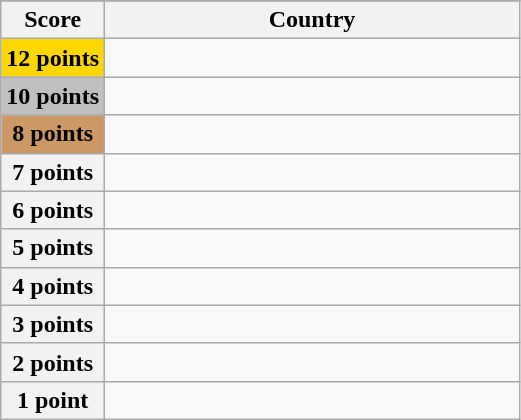<table class="wikitable">
<tr>
</tr>
<tr>
<th scope="col" width="20%">Score</th>
<th scope="col">Country</th>
</tr>
<tr>
<th scope="row" style="background:gold">12 points</th>
<td></td>
</tr>
<tr>
<th scope="row" style="background:silver">10 points</th>
<td></td>
</tr>
<tr>
<th scope="row" style="background:#CC9966">8 points</th>
<td></td>
</tr>
<tr>
<th scope="row">7 points</th>
<td></td>
</tr>
<tr>
<th scope="row">6 points</th>
<td></td>
</tr>
<tr>
<th scope="row">5 points</th>
<td></td>
</tr>
<tr>
<th scope="row">4 points</th>
<td></td>
</tr>
<tr>
<th scope="row">3 points</th>
<td></td>
</tr>
<tr>
<th scope="row">2 points</th>
<td></td>
</tr>
<tr>
<th scope="row">1 point</th>
<td></td>
</tr>
</table>
